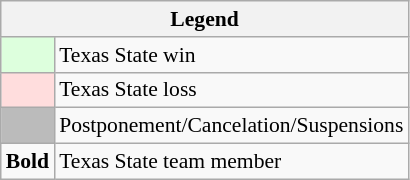<table class="wikitable" style="font-size:90%">
<tr>
<th colspan="2">Legend</th>
</tr>
<tr>
<td bgcolor="#ddffdd"> </td>
<td>Texas State win</td>
</tr>
<tr>
<td bgcolor="#ffdddd"> </td>
<td>Texas State loss</td>
</tr>
<tr>
<td bgcolor="#bbbbbb"> </td>
<td>Postponement/Cancelation/Suspensions</td>
</tr>
<tr>
<td><strong>Bold</strong></td>
<td>Texas State team member</td>
</tr>
</table>
